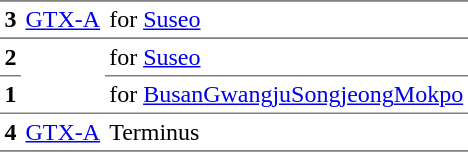<table border="1" cellspacing="0" cellpadding="3" frame="hsides" rules="rows">
<tr>
</tr>
<tr>
<th>3</th>
<td> <a href='#'>GTX-A</a></td>
<td>for <a href='#'>Suseo</a></td>
</tr>
<tr>
</tr>
<tr>
<th>2</th>
<td rowspan="2"></td>
<td>for <a href='#'>Suseo</a></td>
</tr>
<tr>
<th>1</th>
<td>for <a href='#'>Busan</a><a href='#'>GwangjuSongjeong</a><a href='#'>Mokpo</a></td>
</tr>
<tr>
<th>4</th>
<td> <a href='#'>GTX-A</a></td>
<td>Terminus</td>
</tr>
<tr>
</tr>
</table>
